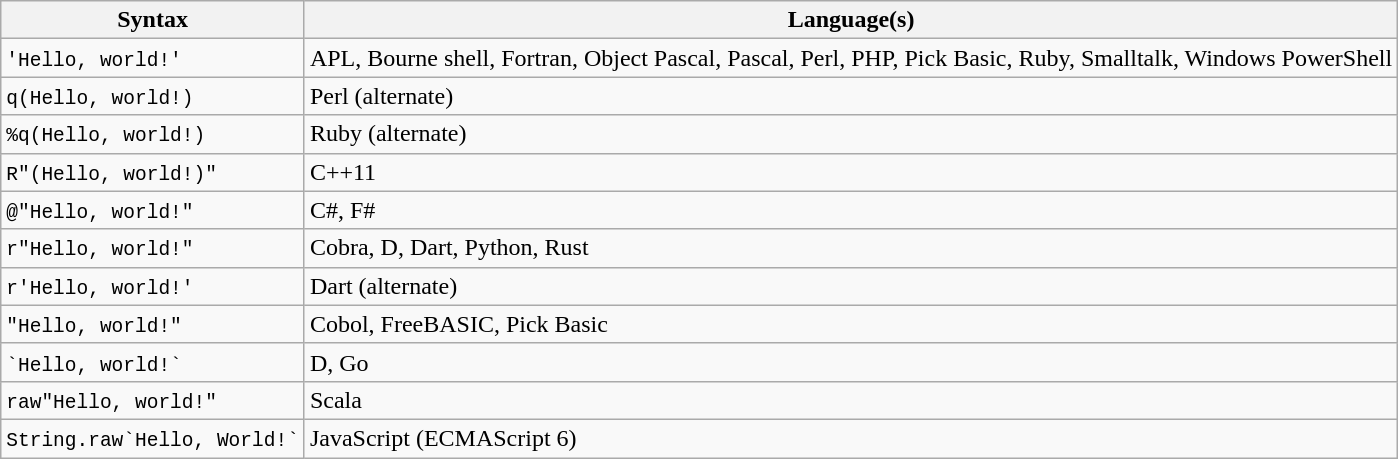<table class="wikitable">
<tr>
<th>Syntax</th>
<th>Language(s)</th>
</tr>
<tr>
<td><code>'Hello, world!'</code></td>
<td>APL, Bourne shell, Fortran, Object Pascal, Pascal, Perl, PHP, Pick Basic, Ruby, Smalltalk, Windows PowerShell</td>
</tr>
<tr>
<td><code>q(Hello, world!)</code></td>
<td>Perl (alternate)</td>
</tr>
<tr>
<td><code>%q(Hello, world!)</code></td>
<td>Ruby (alternate)</td>
</tr>
<tr>
<td><code>R"(Hello, world!)"</code></td>
<td>C++11</td>
</tr>
<tr>
<td><code>@"Hello, world!"</code></td>
<td>C#, F#</td>
</tr>
<tr>
<td><code>r"Hello, world!"</code></td>
<td>Cobra, D, Dart, Python, Rust</td>
</tr>
<tr>
<td><code>r'Hello, world!'</code></td>
<td>Dart (alternate)</td>
</tr>
<tr>
<td><code>"Hello, world!"</code></td>
<td>Cobol, FreeBASIC, Pick Basic</td>
</tr>
<tr>
<td><code>`Hello, world!`</code></td>
<td>D, Go</td>
</tr>
<tr>
<td><code>raw"Hello, world!"</code></td>
<td>Scala</td>
</tr>
<tr>
<td><code>String.raw`Hello, World!`</code></td>
<td>JavaScript (ECMAScript 6) </td>
</tr>
</table>
